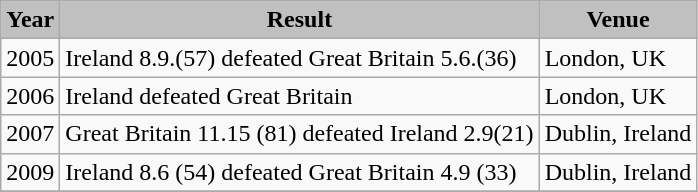<table class="wikitable">
<tr>
<th style="background:silver;">Year</th>
<th style="background:silver;">Result</th>
<th style="background:silver;">Venue</th>
</tr>
<tr>
<td>2005</td>
<td>Ireland 8.9.(57) defeated Great Britain 5.6.(36)</td>
<td>London, UK</td>
</tr>
<tr>
<td>2006</td>
<td>Ireland defeated Great Britain</td>
<td>London, UK</td>
</tr>
<tr>
<td>2007</td>
<td>Great Britain 11.15 (81) defeated Ireland 2.9(21)</td>
<td>Dublin, Ireland</td>
</tr>
<tr>
<td>2009</td>
<td>Ireland 8.6 (54) defeated Great Britain 4.9 (33)</td>
<td>Dublin, Ireland</td>
</tr>
<tr>
</tr>
</table>
